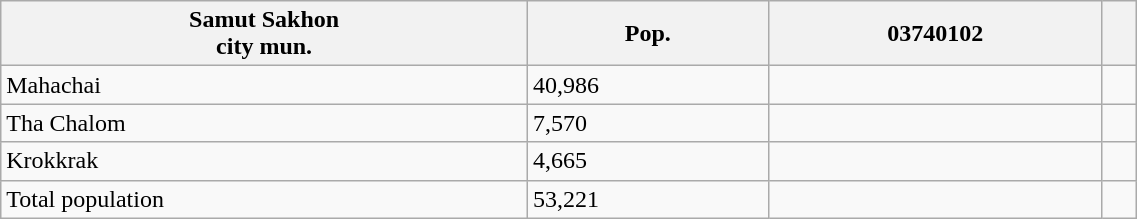<table class="wikitable" style="width:60%;">
<tr>
<th>Samut Sakhon<br>city mun.</th>
<th>Pop.</th>
<th>03740102</th>
<th></th>
</tr>
<tr>
<td>Mahachai</td>
<td>40,986</td>
<td></td>
<td></td>
</tr>
<tr>
<td>Tha Chalom</td>
<td>7,570</td>
<td></td>
<td></td>
</tr>
<tr>
<td>Krokkrak</td>
<td>4,665</td>
<td></td>
<td></td>
</tr>
<tr>
<td>Total population</td>
<td>53,221</td>
<td></td>
<td></td>
</tr>
</table>
